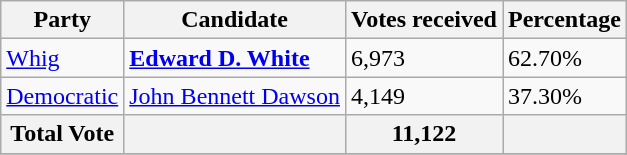<table class="wikitable">
<tr>
<th>Party</th>
<th>Candidate</th>
<th>Votes received</th>
<th>Percentage</th>
</tr>
<tr>
<td><a href='#'>Whig</a></td>
<td><strong><a href='#'>Edward D. White</a></strong></td>
<td>6,973</td>
<td>62.70%</td>
</tr>
<tr>
<td><a href='#'>Democratic</a></td>
<td><a href='#'>John Bennett Dawson</a></td>
<td>4,149</td>
<td>37.30%</td>
</tr>
<tr>
<th>Total Vote</th>
<th></th>
<th>11,122</th>
<th></th>
</tr>
<tr>
</tr>
</table>
